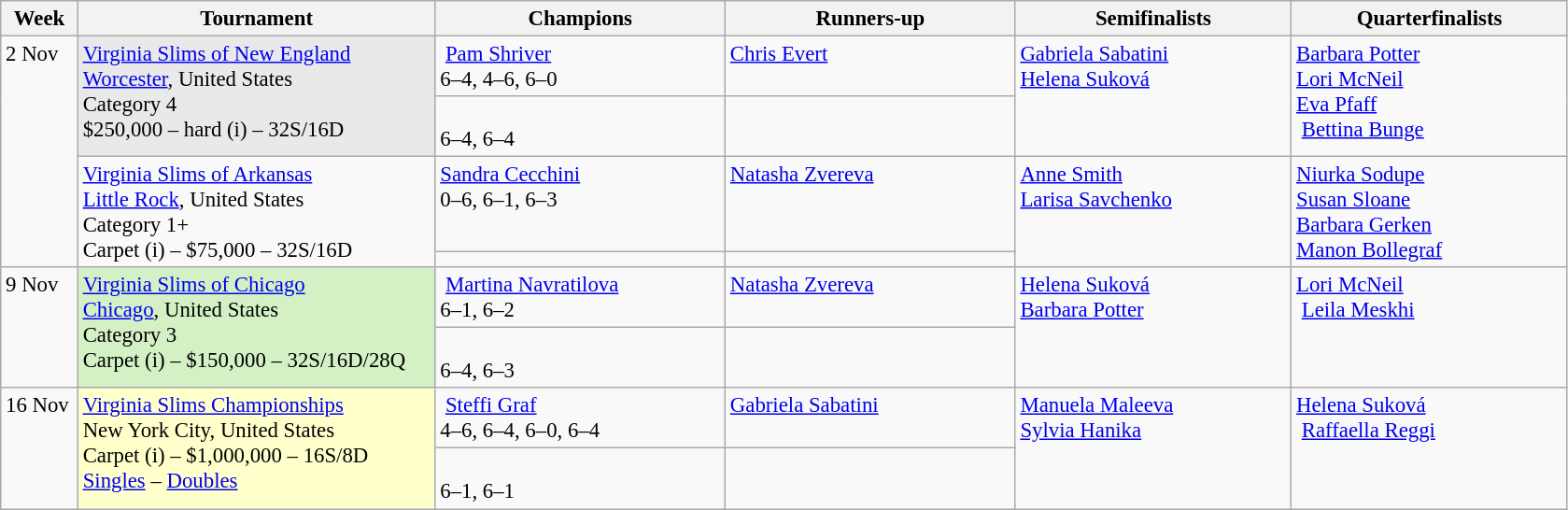<table class=wikitable style=font-size:95%>
<tr>
<th style="width:48px;">Week</th>
<th style="width:248px;">Tournament</th>
<th style="width:200px;">Champions</th>
<th style="width:200px;">Runners-up</th>
<th style="width:190px;">Semifinalists</th>
<th style="width:190px;">Quarterfinalists</th>
</tr>
<tr valign=top>
<td rowspan=4>2 Nov</td>
<td rowspan=2 style="background:#e9e9e9;"><a href='#'>Virginia Slims of New England</a><br><a href='#'>Worcester</a>, United States <br> Category 4 <br> $250,000 – hard (i)  – 32S/16D</td>
<td> <a href='#'>Pam Shriver</a> <br>6–4, 4–6, 6–0</td>
<td> <a href='#'>Chris Evert</a></td>
<td rowspan=2> <a href='#'>Gabriela Sabatini</a> <br> <a href='#'>Helena Suková</a></td>
<td rowspan=2> <a href='#'>Barbara Potter</a> <br> <a href='#'>Lori McNeil</a> <br>  <a href='#'>Eva Pfaff</a><br> <a href='#'>Bettina Bunge</a></td>
</tr>
<tr valign="top">
<td> <br>6–4, 6–4</td>
<td></td>
</tr>
<tr valign=top>
<td rowspan=2><a href='#'>Virginia Slims of Arkansas</a><br><a href='#'>Little Rock</a>, United States <br> Category 1+ <br> Carpet (i) – $75,000 – 32S/16D</td>
<td> <a href='#'>Sandra Cecchini</a> <br>0–6, 6–1, 6–3</td>
<td> <a href='#'>Natasha Zvereva</a></td>
<td rowspan=2> <a href='#'>Anne Smith</a> <br> <a href='#'>Larisa Savchenko</a> <br></td>
<td rowspan=2> <a href='#'>Niurka Sodupe</a> <br> <a href='#'>Susan Sloane</a> <br>  <a href='#'>Barbara Gerken</a>  <br> <a href='#'>Manon Bollegraf</a></td>
</tr>
<tr valign="top">
<td></td>
</tr>
<tr valign="top">
<td rowspan=2>9 Nov</td>
<td rowspan=2 style="background:#d4f1c5;"><a href='#'>Virginia Slims of Chicago</a><br><a href='#'>Chicago</a>, United States <br> Category 3 <br> Carpet (i) – $150,000 – 32S/16D/28Q</td>
<td> <a href='#'>Martina Navratilova</a><br>6–1, 6–2</td>
<td> <a href='#'>Natasha Zvereva</a></td>
<td rowspan=2> <a href='#'>Helena Suková</a> <br> <a href='#'>Barbara Potter</a></td>
<td rowspan=2> <a href='#'>Lori McNeil</a><br> <a href='#'>Leila Meskhi</a><br></td>
</tr>
<tr valign="top">
<td><br>6–4, 6–3</td>
<td></td>
</tr>
<tr valign="top">
<td rowspan=2>16 Nov</td>
<td rowspan=2 bgcolor="#FFFFCC"><a href='#'>Virginia Slims Championships</a><br>New York City, United States<br>Carpet (i) – $1,000,000 – 16S/8D <br><a href='#'>Singles</a> – <a href='#'>Doubles</a></td>
<td> <a href='#'>Steffi Graf</a><br>4–6, 6–4, 6–0, 6–4</td>
<td> <a href='#'>Gabriela Sabatini</a></td>
<td rowspan=2> <a href='#'>Manuela Maleeva</a> <br> <a href='#'>Sylvia Hanika</a></td>
<td rowspan=2> <a href='#'>Helena Suková</a><br> <a href='#'>Raffaella Reggi</a><br></td>
</tr>
<tr valign="top">
<td><br>6–1, 6–1</td>
<td></td>
</tr>
</table>
